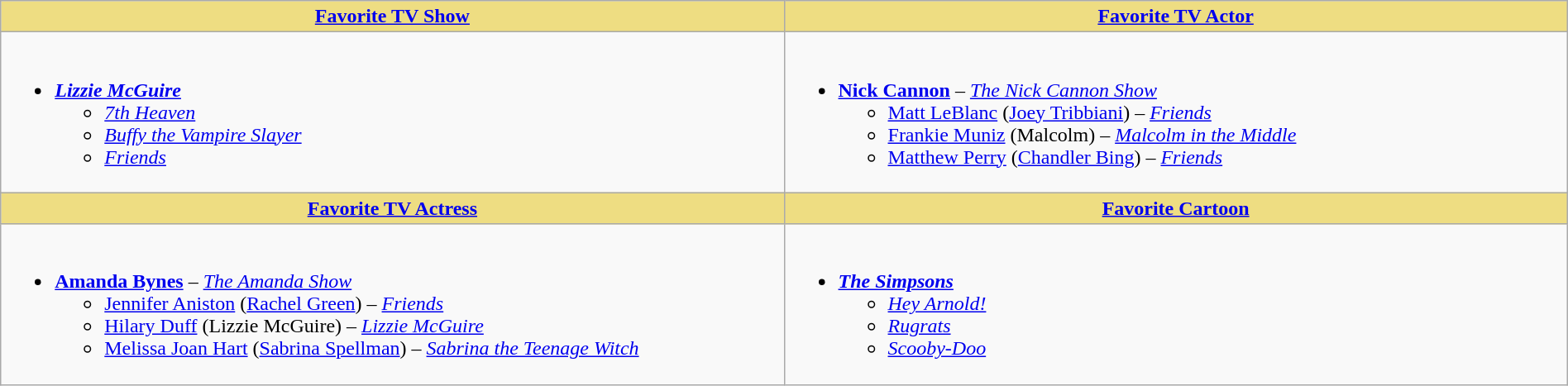<table class="wikitable" style="width:100%">
<tr>
<th style="background:#EEDD82; width:50%"><a href='#'>Favorite TV Show</a></th>
<th style="background:#EEDD82; width:50%"><a href='#'>Favorite TV Actor</a></th>
</tr>
<tr>
<td valign="top"><br><ul><li><strong><em><a href='#'>Lizzie McGuire</a></em></strong><ul><li><em><a href='#'>7th Heaven</a></em></li><li><em><a href='#'>Buffy the Vampire Slayer</a></em></li><li><em><a href='#'>Friends</a></em></li></ul></li></ul></td>
<td valign="top"><br><ul><li><strong><a href='#'>Nick Cannon</a></strong> – <em><a href='#'>The Nick Cannon Show</a></em><ul><li><a href='#'>Matt LeBlanc</a> (<a href='#'>Joey Tribbiani</a>) – <em><a href='#'>Friends</a></em></li><li><a href='#'>Frankie Muniz</a> (Malcolm) – <em><a href='#'>Malcolm in the Middle</a></em></li><li><a href='#'>Matthew Perry</a> (<a href='#'>Chandler Bing</a>) – <em><a href='#'>Friends</a></em></li></ul></li></ul></td>
</tr>
<tr>
<th style="background:#EEDD82; width:50%"><a href='#'>Favorite TV Actress</a></th>
<th style="background:#EEDD82; width:50%"><a href='#'>Favorite Cartoon</a></th>
</tr>
<tr>
<td valign="top"><br><ul><li><strong><a href='#'>Amanda Bynes</a></strong> – <em><a href='#'>The Amanda Show</a></em><ul><li><a href='#'>Jennifer Aniston</a> (<a href='#'>Rachel Green</a>) – <em><a href='#'>Friends</a></em></li><li><a href='#'>Hilary Duff</a> (Lizzie McGuire) – <em><a href='#'>Lizzie McGuire</a></em></li><li><a href='#'>Melissa Joan Hart</a> (<a href='#'>Sabrina Spellman</a>) – <em><a href='#'>Sabrina the Teenage Witch</a></em></li></ul></li></ul></td>
<td valign="top"><br><ul><li><strong><em><a href='#'>The Simpsons</a></em></strong><ul><li><em><a href='#'>Hey Arnold!</a></em></li><li><em><a href='#'>Rugrats</a></em></li><li><em><a href='#'>Scooby-Doo</a></em></li></ul></li></ul></td>
</tr>
</table>
